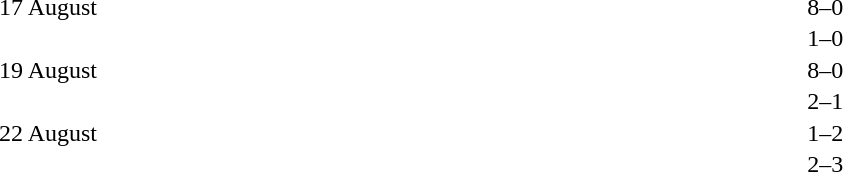<table cellspacing=1 width=70%>
<tr>
<th width=25%></th>
<th width=30%></th>
<th width=15%></th>
<th width=30%></th>
</tr>
<tr>
<td>17 August</td>
<td align=right></td>
<td align=center>8–0</td>
<td></td>
</tr>
<tr>
<td></td>
<td align=right></td>
<td align=center>1–0</td>
<td></td>
</tr>
<tr>
<td>19 August</td>
<td align=right></td>
<td align=center>8–0</td>
<td></td>
</tr>
<tr>
<td></td>
<td align=right></td>
<td align=center>2–1</td>
<td></td>
</tr>
<tr>
<td>22 August</td>
<td align=right></td>
<td align=center>1–2</td>
<td></td>
</tr>
<tr>
<td></td>
<td align=right></td>
<td align=center>2–3</td>
<td></td>
</tr>
</table>
